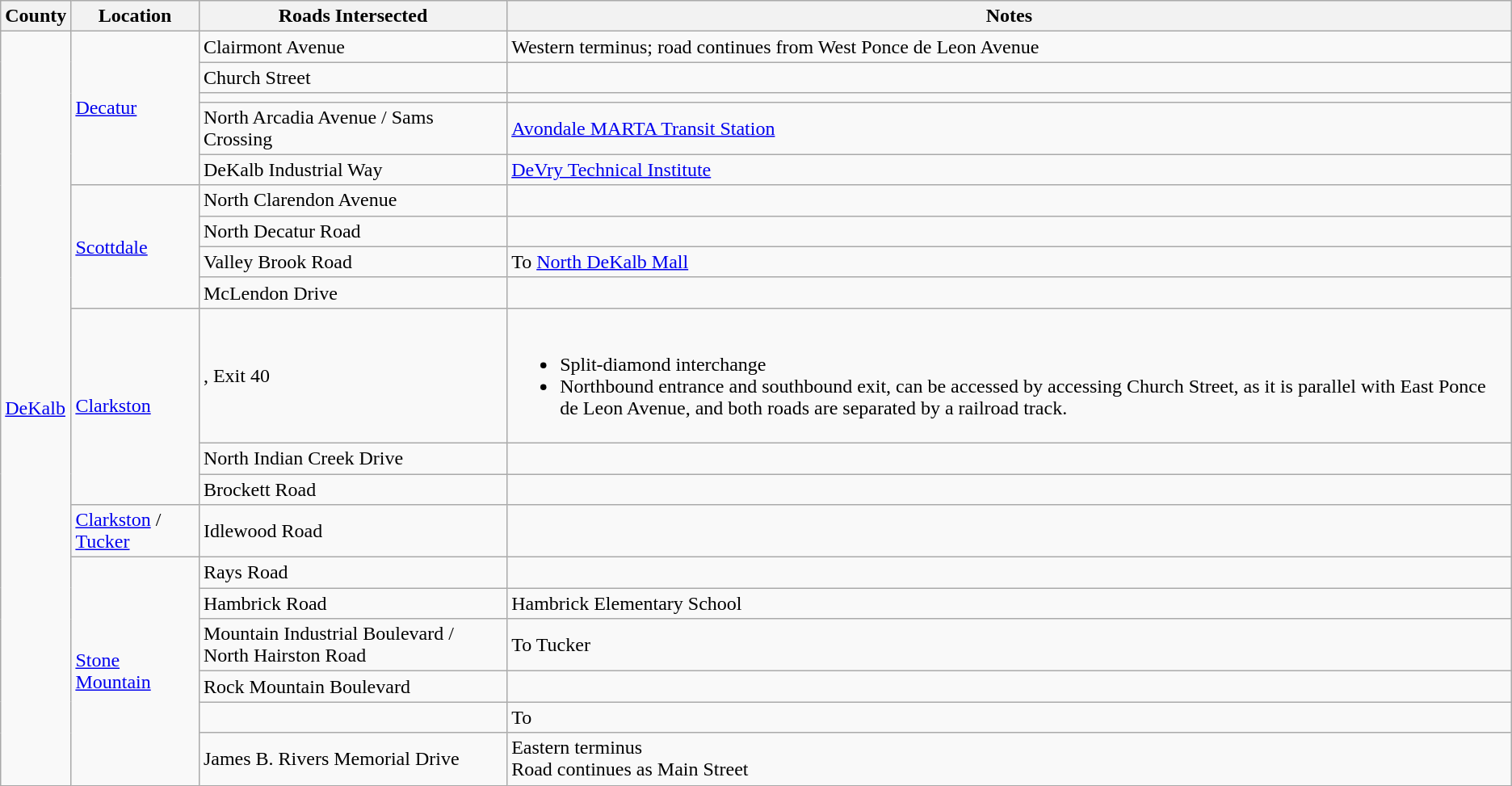<table class="wikitable">
<tr>
<th>County</th>
<th>Location</th>
<th>Roads Intersected</th>
<th>Notes</th>
</tr>
<tr>
<td rowspan=19><a href='#'>DeKalb</a></td>
<td rowspan=5><a href='#'>Decatur</a></td>
<td>Clairmont Avenue</td>
<td>Western terminus; road continues from West Ponce de Leon Avenue</td>
</tr>
<tr>
<td>Church Street</td>
<td></td>
</tr>
<tr>
<td></td>
<td></td>
</tr>
<tr>
<td>North Arcadia Avenue / Sams Crossing</td>
<td><a href='#'>Avondale MARTA Transit Station</a></td>
</tr>
<tr>
<td>DeKalb Industrial Way</td>
<td><a href='#'>DeVry Technical Institute</a></td>
</tr>
<tr>
<td rowspan=4><a href='#'>Scottdale</a></td>
<td>North Clarendon Avenue</td>
<td></td>
</tr>
<tr>
<td>North Decatur Road</td>
<td></td>
</tr>
<tr>
<td>Valley Brook Road</td>
<td>To <a href='#'>North DeKalb Mall</a></td>
</tr>
<tr>
<td>McLendon Drive</td>
<td></td>
</tr>
<tr>
<td rowspan=3><a href='#'>Clarkston</a></td>
<td>, Exit 40</td>
<td><br><ul><li>Split-diamond interchange</li><li>Northbound entrance and southbound exit,  can be accessed by accessing Church Street, as it is parallel with East Ponce de Leon Avenue, and both roads are separated by a railroad track.</li></ul></td>
</tr>
<tr>
<td>North Indian Creek Drive</td>
<td></td>
</tr>
<tr>
<td>Brockett Road</td>
<td></td>
</tr>
<tr>
<td><a href='#'>Clarkston</a> / <a href='#'>Tucker</a></td>
<td>Idlewood Road</td>
<td></td>
</tr>
<tr>
<td rowspan=6><a href='#'>Stone Mountain</a></td>
<td>Rays Road</td>
<td></td>
</tr>
<tr>
<td>Hambrick Road</td>
<td>Hambrick Elementary School</td>
</tr>
<tr>
<td>Mountain Industrial Boulevard / North Hairston Road</td>
<td>To Tucker</td>
</tr>
<tr>
<td>Rock Mountain Boulevard</td>
<td></td>
</tr>
<tr>
<td></td>
<td>To </td>
</tr>
<tr>
<td>James B. Rivers Memorial Drive</td>
<td>Eastern terminus<br>Road continues as Main Street</td>
</tr>
</table>
